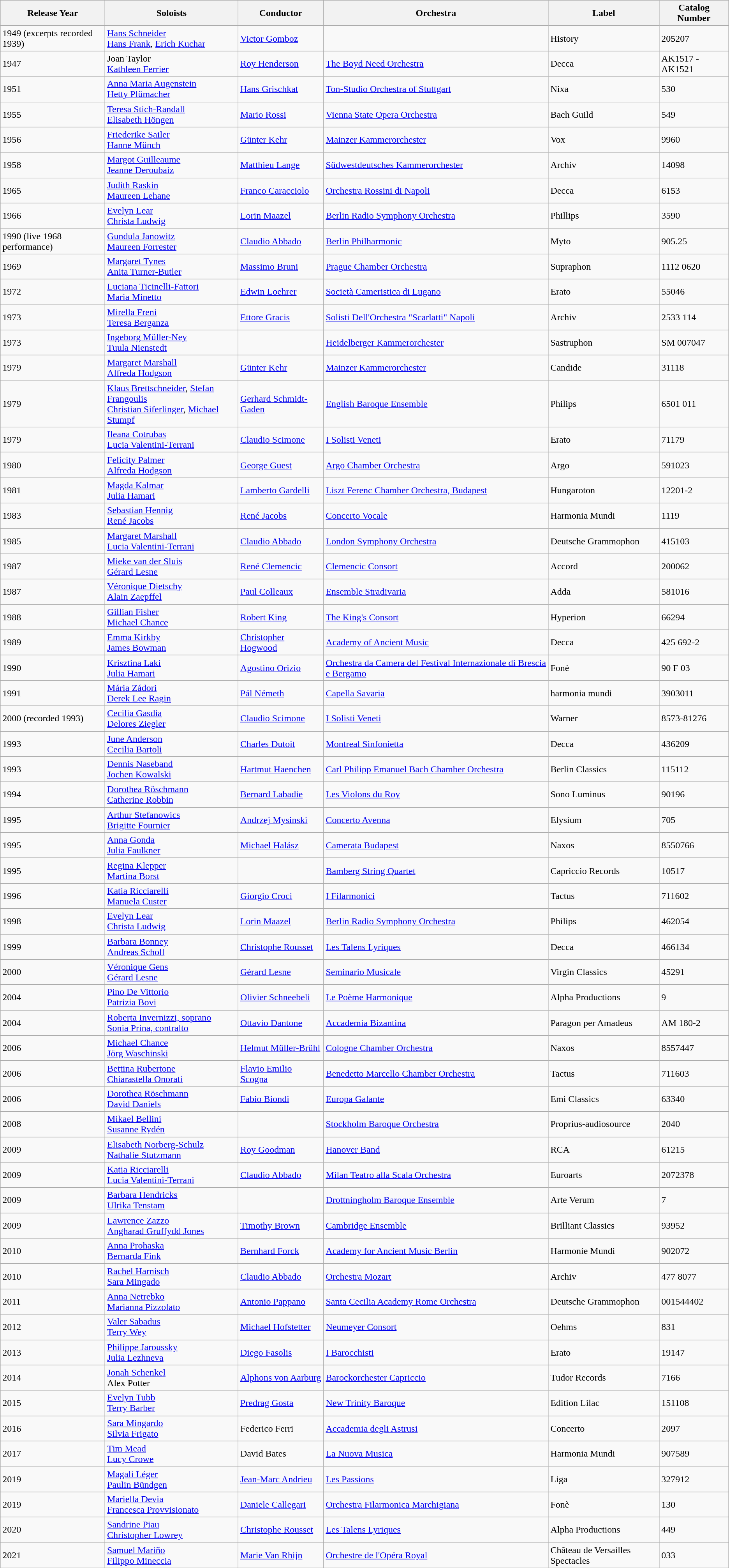<table class="wikitable">
<tr>
<th>Release Year</th>
<th>Soloists</th>
<th>Conductor</th>
<th>Orchestra</th>
<th>Label</th>
<th>Catalog Number</th>
</tr>
<tr>
<td>1949 (excerpts recorded 1939)</td>
<td><a href='#'>Hans Schneider</a><br><a href='#'>Hans Frank</a>, <a href='#'>Erich Kuchar</a></td>
<td><a href='#'>Victor Gomboz</a></td>
<td></td>
<td>History</td>
<td>205207</td>
</tr>
<tr>
<td>1947</td>
<td>Joan Taylor<br><a href='#'>Kathleen Ferrier</a></td>
<td><a href='#'>Roy Henderson</a></td>
<td><a href='#'>The Boyd Need Orchestra</a></td>
<td>Decca</td>
<td>AK1517 - AK1521</td>
</tr>
<tr>
<td>1951</td>
<td><a href='#'>Anna Maria Augenstein</a><br><a href='#'>Hetty Plümacher</a></td>
<td><a href='#'>Hans Grischkat</a></td>
<td><a href='#'>Ton-Studio Orchestra of Stuttgart</a></td>
<td>Nixa</td>
<td>530</td>
</tr>
<tr>
<td>1955</td>
<td><a href='#'>Teresa Stich-Randall</a><br><a href='#'>Elisabeth Höngen</a></td>
<td><a href='#'>Mario Rossi</a></td>
<td><a href='#'>Vienna State Opera Orchestra</a></td>
<td>Bach Guild</td>
<td>549</td>
</tr>
<tr>
<td>1956</td>
<td><a href='#'>Friederike Sailer</a><br><a href='#'>Hanne Münch</a></td>
<td><a href='#'>Günter Kehr</a></td>
<td><a href='#'>Mainzer Kammerorchester</a></td>
<td>Vox</td>
<td>9960</td>
</tr>
<tr>
<td>1958</td>
<td><a href='#'>Margot Guilleaume</a><br><a href='#'>Jeanne Deroubaiz</a></td>
<td><a href='#'>Matthieu Lange</a></td>
<td><a href='#'>Südwestdeutsches Kammerorchester</a></td>
<td>Archiv</td>
<td>14098</td>
</tr>
<tr>
<td>1965</td>
<td><a href='#'>Judith Raskin</a><br><a href='#'>Maureen Lehane</a></td>
<td><a href='#'>Franco Caracciolo</a></td>
<td><a href='#'>Orchestra Rossini di Napoli</a></td>
<td>Decca</td>
<td>6153</td>
</tr>
<tr>
<td>1966</td>
<td><a href='#'>Evelyn Lear</a><br><a href='#'>Christa Ludwig</a></td>
<td><a href='#'>Lorin Maazel</a></td>
<td><a href='#'>Berlin Radio Symphony Orchestra</a></td>
<td>Phillips</td>
<td>3590</td>
</tr>
<tr>
<td>1990 (live 1968 performance)</td>
<td><a href='#'>Gundula Janowitz</a><br><a href='#'>Maureen Forrester</a></td>
<td><a href='#'>Claudio Abbado</a></td>
<td><a href='#'>Berlin Philharmonic</a></td>
<td>Myto</td>
<td>905.25</td>
</tr>
<tr>
<td>1969</td>
<td><a href='#'>Margaret Tynes</a><br><a href='#'>Anita Turner-Butler</a></td>
<td><a href='#'>Massimo Bruni</a></td>
<td><a href='#'>Prague Chamber Orchestra</a></td>
<td>Supraphon</td>
<td>1112 0620</td>
</tr>
<tr>
<td>1972</td>
<td><a href='#'>Luciana Ticinelli-Fattori</a><br><a href='#'>Maria Minetto</a></td>
<td><a href='#'>Edwin Loehrer</a></td>
<td><a href='#'>Società Cameristica di Lugano</a></td>
<td>Erato</td>
<td>55046</td>
</tr>
<tr>
<td>1973</td>
<td><a href='#'>Mirella Freni</a><br><a href='#'>Teresa Berganza</a></td>
<td><a href='#'>Ettore Gracis</a></td>
<td><a href='#'>Solisti Dell'Orchestra "Scarlatti" Napoli</a></td>
<td>Archiv</td>
<td>2533 114</td>
</tr>
<tr>
<td>1973</td>
<td><a href='#'>Ingeborg Müller-Ney</a><br><a href='#'>Tuula Nienstedt</a></td>
<td></td>
<td><a href='#'>Heidelberger Kammerorchester</a></td>
<td>Sastruphon</td>
<td>SM 007047</td>
</tr>
<tr>
<td>1979</td>
<td><a href='#'>Margaret Marshall</a><br><a href='#'>Alfreda Hodgson</a></td>
<td><a href='#'>Günter Kehr</a></td>
<td><a href='#'>Mainzer Kammerorchester</a></td>
<td>Candide</td>
<td>31118</td>
</tr>
<tr>
<td>1979</td>
<td><a href='#'>Klaus Brettschneider</a>, <a href='#'>Stefan Frangoulis</a><br><a href='#'>Christian Siferlinger</a>, <a href='#'>Michael Stumpf</a></td>
<td><a href='#'>Gerhard Schmidt-Gaden</a></td>
<td><a href='#'>English Baroque Ensemble</a></td>
<td>Philips</td>
<td>6501 011</td>
</tr>
<tr>
<td>1979</td>
<td><a href='#'>Ileana Cotrubas</a><br><a href='#'>Lucia Valentini-Terrani</a></td>
<td><a href='#'>Claudio Scimone</a></td>
<td><a href='#'>I Solisti Veneti</a></td>
<td>Erato</td>
<td>71179</td>
</tr>
<tr>
<td>1980</td>
<td><a href='#'>Felicity Palmer</a><br><a href='#'>Alfreda Hodgson</a></td>
<td><a href='#'>George Guest</a></td>
<td><a href='#'>Argo Chamber Orchestra</a></td>
<td>Argo</td>
<td>591023</td>
</tr>
<tr>
<td>1981</td>
<td><a href='#'>Magda Kalmar</a><br><a href='#'>Julia Hamari</a></td>
<td><a href='#'>Lamberto Gardelli</a></td>
<td><a href='#'>Liszt Ferenc Chamber Orchestra, Budapest</a></td>
<td>Hungaroton</td>
<td>12201-2</td>
</tr>
<tr>
<td>1983</td>
<td><a href='#'>Sebastian Hennig</a><br><a href='#'>René Jacobs</a></td>
<td><a href='#'>René Jacobs</a></td>
<td><a href='#'>Concerto Vocale</a></td>
<td>Harmonia Mundi</td>
<td>1119</td>
</tr>
<tr>
<td>1985</td>
<td><a href='#'>Margaret Marshall</a><br><a href='#'>Lucia Valentini-Terrani</a></td>
<td><a href='#'>Claudio Abbado</a></td>
<td><a href='#'>London Symphony Orchestra</a></td>
<td>Deutsche Grammophon</td>
<td>415103</td>
</tr>
<tr>
<td>1987</td>
<td><a href='#'>Mieke van der Sluis</a><br><a href='#'>Gérard Lesne</a></td>
<td><a href='#'>René Clemencic</a></td>
<td><a href='#'>Clemencic Consort</a></td>
<td>Accord</td>
<td>200062</td>
</tr>
<tr>
<td>1987</td>
<td><a href='#'>Véronique Dietschy</a><br><a href='#'>Alain Zaepffel</a></td>
<td><a href='#'>Paul Colleaux</a></td>
<td><a href='#'>Ensemble Stradivaria</a></td>
<td>Adda</td>
<td>581016</td>
</tr>
<tr>
<td>1988</td>
<td><a href='#'>Gillian Fisher</a><br><a href='#'>Michael Chance</a></td>
<td><a href='#'>Robert King</a></td>
<td><a href='#'>The King's Consort</a></td>
<td>Hyperion</td>
<td>66294</td>
</tr>
<tr>
<td>1989</td>
<td><a href='#'>Emma Kirkby</a><br><a href='#'>James Bowman</a></td>
<td><a href='#'>Christopher Hogwood</a></td>
<td><a href='#'>Academy of Ancient Music</a></td>
<td>Decca</td>
<td>425 692-2</td>
</tr>
<tr>
<td>1990</td>
<td><a href='#'>Krisztina Laki</a><br><a href='#'>Julia Hamari</a></td>
<td><a href='#'>Agostino Orizio</a></td>
<td><a href='#'>Orchestra da Camera del Festival Internazionale di Brescia e Bergamo</a></td>
<td>Fonè</td>
<td>90 F 03</td>
</tr>
<tr>
<td>1991</td>
<td><a href='#'>Mária Zádori</a><br><a href='#'>Derek Lee Ragin</a></td>
<td><a href='#'>Pál Németh</a></td>
<td><a href='#'>Capella Savaria</a></td>
<td>harmonia mundi</td>
<td>3903011</td>
</tr>
<tr>
<td>2000 (recorded 1993)</td>
<td><a href='#'>Cecilia Gasdia</a><br><a href='#'>Delores Ziegler</a></td>
<td><a href='#'>Claudio Scimone</a></td>
<td><a href='#'>I Solisti Veneti</a></td>
<td>Warner</td>
<td>8573-81276</td>
</tr>
<tr>
<td>1993</td>
<td><a href='#'>June Anderson</a><br><a href='#'>Cecilia Bartoli</a></td>
<td><a href='#'>Charles Dutoit</a></td>
<td><a href='#'>Montreal Sinfonietta</a></td>
<td>Decca</td>
<td>436209</td>
</tr>
<tr>
<td>1993</td>
<td><a href='#'>Dennis Naseband</a><br><a href='#'>Jochen Kowalski</a></td>
<td><a href='#'>Hartmut Haenchen</a></td>
<td><a href='#'>Carl Philipp Emanuel Bach Chamber Orchestra</a></td>
<td>Berlin Classics</td>
<td>115112</td>
</tr>
<tr>
<td>1994</td>
<td><a href='#'>Dorothea Röschmann</a><br><a href='#'>Catherine Robbin</a></td>
<td><a href='#'>Bernard Labadie</a></td>
<td><a href='#'>Les Violons du Roy</a></td>
<td>Sono Luminus</td>
<td>90196</td>
</tr>
<tr>
<td>1995</td>
<td><a href='#'>Arthur Stefanowics</a><br><a href='#'>Brigitte Fournier</a></td>
<td><a href='#'>Andrzej Mysinski</a></td>
<td><a href='#'>Concerto Avenna</a></td>
<td>Elysium</td>
<td>705</td>
</tr>
<tr>
<td>1995</td>
<td><a href='#'>Anna Gonda</a><br><a href='#'>Julia Faulkner</a></td>
<td><a href='#'>Michael Halász</a></td>
<td><a href='#'>Camerata Budapest</a></td>
<td>Naxos</td>
<td>8550766</td>
</tr>
<tr>
<td>1995</td>
<td><a href='#'>Regina Klepper</a><br><a href='#'>Martina Borst</a></td>
<td></td>
<td><a href='#'>Bamberg String Quartet</a></td>
<td>Capriccio Records</td>
<td>10517</td>
</tr>
<tr>
<td>1996</td>
<td><a href='#'>Katia Ricciarelli</a><br><a href='#'>Manuela Custer</a></td>
<td><a href='#'>Giorgio Croci</a></td>
<td><a href='#'>I Filarmonici</a></td>
<td>Tactus</td>
<td>711602</td>
</tr>
<tr>
<td>1998</td>
<td><a href='#'>Evelyn Lear</a><br><a href='#'>Christa Ludwig</a></td>
<td><a href='#'>Lorin Maazel</a></td>
<td><a href='#'>Berlin Radio Symphony Orchestra</a></td>
<td>Philips</td>
<td>462054</td>
</tr>
<tr>
<td>1999</td>
<td><a href='#'>Barbara Bonney</a><br><a href='#'>Andreas Scholl</a></td>
<td><a href='#'>Christophe Rousset</a></td>
<td><a href='#'>Les Talens Lyriques</a></td>
<td>Decca</td>
<td>466134</td>
</tr>
<tr>
<td>2000</td>
<td><a href='#'>Véronique Gens</a><br><a href='#'>Gérard Lesne</a></td>
<td><a href='#'>Gérard Lesne</a></td>
<td><a href='#'>Seminario Musicale</a></td>
<td>Virgin Classics</td>
<td>45291</td>
</tr>
<tr>
<td>2004</td>
<td><a href='#'>Pino De Vittorio</a><br><a href='#'>Patrizia Bovi</a></td>
<td><a href='#'>Olivier Schneebeli</a></td>
<td><a href='#'>Le Poème Harmonique</a></td>
<td>Alpha Productions</td>
<td>9</td>
</tr>
<tr>
<td>2004</td>
<td><a href='#'>Roberta Invernizzi, soprano</a><br><a href='#'>Sonia Prina, contralto</a></td>
<td><a href='#'>Ottavio Dantone</a></td>
<td><a href='#'>Accademia Bizantina</a></td>
<td>Paragon per Amadeus</td>
<td>AM 180-2</td>
</tr>
<tr>
<td>2006</td>
<td><a href='#'>Michael Chance</a><br><a href='#'>Jörg Waschinski</a></td>
<td><a href='#'>Helmut Müller-Brühl</a></td>
<td><a href='#'>Cologne Chamber Orchestra</a></td>
<td>Naxos</td>
<td>8557447</td>
</tr>
<tr>
<td>2006</td>
<td><a href='#'>Bettina Rubertone</a><br><a href='#'>Chiarastella Onorati</a></td>
<td><a href='#'>Flavio Emilio Scogna</a></td>
<td><a href='#'>Benedetto Marcello Chamber Orchestra</a></td>
<td>Tactus</td>
<td>711603</td>
</tr>
<tr>
<td>2006</td>
<td><a href='#'>Dorothea Röschmann</a><br><a href='#'>David Daniels</a></td>
<td><a href='#'>Fabio Biondi</a></td>
<td><a href='#'>Europa Galante</a></td>
<td>Emi Classics</td>
<td>63340</td>
</tr>
<tr>
<td>2008</td>
<td><a href='#'>Mikael Bellini</a><br><a href='#'>Susanne Rydén</a></td>
<td></td>
<td><a href='#'>Stockholm Baroque Orchestra</a></td>
<td>Proprius-audiosource</td>
<td>2040</td>
</tr>
<tr>
<td>2009</td>
<td><a href='#'>Elisabeth Norberg-Schulz</a><br><a href='#'>Nathalie Stutzmann</a></td>
<td><a href='#'>Roy Goodman</a></td>
<td><a href='#'>Hanover Band</a></td>
<td>RCA</td>
<td>61215</td>
</tr>
<tr>
<td>2009</td>
<td><a href='#'>Katia Ricciarelli</a><br><a href='#'>Lucia Valentini-Terrani</a></td>
<td><a href='#'>Claudio Abbado</a></td>
<td><a href='#'>Milan Teatro alla Scala Orchestra</a></td>
<td>Euroarts</td>
<td>2072378</td>
</tr>
<tr>
<td>2009</td>
<td><a href='#'>Barbara Hendricks</a><br><a href='#'>Ulrika Tenstam</a></td>
<td></td>
<td><a href='#'>Drottningholm Baroque Ensemble</a></td>
<td>Arte Verum</td>
<td>7</td>
</tr>
<tr>
<td>2009</td>
<td><a href='#'>Lawrence Zazzo</a><br><a href='#'>Angharad Gruffydd Jones</a></td>
<td><a href='#'>Timothy Brown</a></td>
<td><a href='#'>Cambridge Ensemble</a></td>
<td>Brilliant Classics</td>
<td>93952</td>
</tr>
<tr>
<td>2010</td>
<td><a href='#'>Anna Prohaska</a><br><a href='#'>Bernarda Fink</a></td>
<td><a href='#'>Bernhard Forck</a></td>
<td><a href='#'>Academy for Ancient Music Berlin</a></td>
<td>Harmonie Mundi</td>
<td>902072</td>
</tr>
<tr>
<td>2010</td>
<td><a href='#'>Rachel Harnisch</a><br><a href='#'>Sara Mingado</a></td>
<td><a href='#'>Claudio Abbado</a></td>
<td><a href='#'>Orchestra Mozart</a></td>
<td>Archiv</td>
<td>477 8077</td>
</tr>
<tr>
<td>2011</td>
<td><a href='#'>Anna Netrebko</a><br><a href='#'>Marianna Pizzolato</a></td>
<td><a href='#'>Antonio Pappano</a></td>
<td><a href='#'>Santa Cecilia Academy Rome Orchestra</a></td>
<td>Deutsche Grammophon</td>
<td>001544402</td>
</tr>
<tr>
<td>2012</td>
<td><a href='#'>Valer Sabadus</a><br><a href='#'>Terry Wey</a></td>
<td><a href='#'>Michael Hofstetter</a></td>
<td><a href='#'>Neumeyer Consort</a></td>
<td>Oehms</td>
<td>831</td>
</tr>
<tr>
<td>2013</td>
<td><a href='#'>Philippe Jaroussky</a><br><a href='#'>Julia Lezhneva</a></td>
<td><a href='#'>Diego Fasolis</a></td>
<td><a href='#'>I Barocchisti</a></td>
<td>Erato</td>
<td>19147</td>
</tr>
<tr>
<td>2014</td>
<td><a href='#'>Jonah Schenkel</a><br>Alex Potter</td>
<td><a href='#'>Alphons von Aarburg</a></td>
<td><a href='#'>Barockorchester Capriccio</a></td>
<td>Tudor Records</td>
<td>7166</td>
</tr>
<tr>
<td>2015</td>
<td><a href='#'>Evelyn Tubb</a><br><a href='#'>Terry Barber</a></td>
<td><a href='#'>Predrag Gosta</a></td>
<td><a href='#'>New Trinity Baroque</a></td>
<td>Edition Lilac</td>
<td>151108</td>
</tr>
<tr>
<td>2016</td>
<td><a href='#'>Sara Mingardo</a><br><a href='#'>Silvia Frigato</a></td>
<td>Federico Ferri</td>
<td><a href='#'>Accademia degli Astrusi</a></td>
<td>Concerto</td>
<td>2097</td>
</tr>
<tr>
<td>2017</td>
<td><a href='#'>Tim Mead</a><br><a href='#'>Lucy Crowe</a></td>
<td>David Bates</td>
<td><a href='#'>La Nuova Musica</a></td>
<td>Harmonia Mundi</td>
<td>907589</td>
</tr>
<tr>
<td>2019</td>
<td><a href='#'>Magali Léger</a><br><a href='#'>Paulin Bündgen</a></td>
<td><a href='#'>Jean-Marc Andrieu</a></td>
<td><a href='#'>Les Passions</a></td>
<td>Liga</td>
<td>327912</td>
</tr>
<tr>
<td>2019</td>
<td><a href='#'>Mariella Devia</a><br><a href='#'>Francesca Provvisionato</a></td>
<td><a href='#'>Daniele Callegari</a></td>
<td><a href='#'>Orchestra Filarmonica Marchigiana</a></td>
<td>Fonè</td>
<td>130</td>
</tr>
<tr>
<td>2020</td>
<td><a href='#'>Sandrine Piau</a><br><a href='#'>Christopher Lowrey</a></td>
<td><a href='#'>Christophe Rousset</a></td>
<td><a href='#'>Les Talens Lyriques</a></td>
<td>Alpha Productions</td>
<td>449</td>
</tr>
<tr>
<td>2021</td>
<td><a href='#'>Samuel Mariño</a><br><a href='#'>Filippo Mineccia</a></td>
<td><a href='#'>Marie Van Rhijn</a></td>
<td><a href='#'>Orchestre de l'Opéra Royal</a></td>
<td>Château de Versailles Spectacles</td>
<td>033</td>
</tr>
</table>
